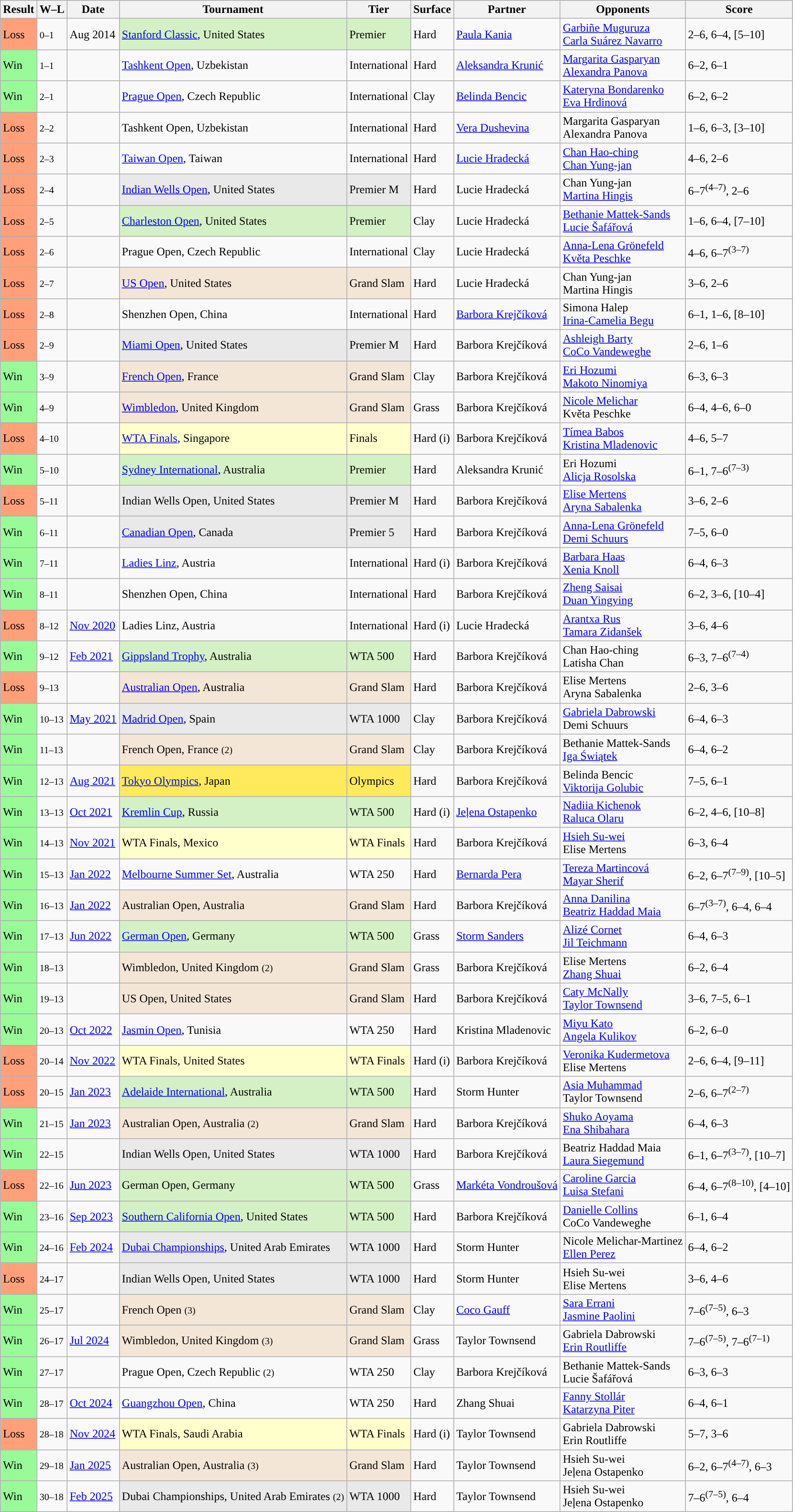<table class="sortable wikitable">
<tr>
<th>Result</th>
<th class="unsortable">W–L</th>
<th>Date</th>
<th>Tournament</th>
<th>Tier</th>
<th>Surface</th>
<th>Partner</th>
<th>Opponents</th>
<th class="unsortable">Score</th>
</tr>
<tr>
<td style="background:#ffa07a;">Loss</td>
<td><small>0–1</small></td>
<td>Aug 2014</td>
<td style="background:#d4f1c5;"><a href='#'>Stanford Classic</a>, United States</td>
<td style="background:#d4f1c5;">Premier</td>
<td>Hard</td>
<td> <a href='#'>Paula Kania</a></td>
<td> <a href='#'>Garbiñe Muguruza</a> <br>  <a href='#'>Carla Suárez Navarro</a></td>
<td>2–6, 6–4, [5–10]</td>
</tr>
<tr>
<td style="background:#98fb98;">Win</td>
<td><small>1–1</small></td>
<td><a href='#'></a></td>
<td><a href='#'>Tashkent Open</a>, Uzbekistan</td>
<td>International</td>
<td>Hard</td>
<td> <a href='#'>Aleksandra Krunić</a></td>
<td> <a href='#'>Margarita Gasparyan</a> <br>  <a href='#'>Alexandra Panova</a></td>
<td>6–2, 6–1</td>
</tr>
<tr>
<td style="background:#98fb98;">Win</td>
<td><small>2–1</small></td>
<td><a href='#'></a></td>
<td><a href='#'>Prague Open</a>, Czech Republic</td>
<td>International</td>
<td>Clay</td>
<td> <a href='#'>Belinda Bencic</a></td>
<td> <a href='#'>Kateryna Bondarenko</a> <br>  <a href='#'>Eva Hrdinová</a></td>
<td>6–2, 6–2</td>
</tr>
<tr>
<td style="background:#ffa07a;">Loss</td>
<td><small>2–2</small></td>
<td><a href='#'></a></td>
<td>Tashkent Open, Uzbekistan</td>
<td>International</td>
<td>Hard</td>
<td> <a href='#'>Vera Dushevina</a></td>
<td> Margarita Gasparyan <br>  Alexandra Panova</td>
<td>1–6, 6–3, [3–10]</td>
</tr>
<tr>
<td style="background:#ffa07a;">Loss</td>
<td><small>2–3</small></td>
<td><a href='#'></a></td>
<td><a href='#'>Taiwan Open</a>, Taiwan</td>
<td>International</td>
<td>Hard</td>
<td> <a href='#'>Lucie Hradecká</a></td>
<td> <a href='#'>Chan Hao-ching</a> <br>  <a href='#'>Chan Yung-jan</a></td>
<td>4–6, 2–6</td>
</tr>
<tr>
<td style="background:#ffa07a;">Loss</td>
<td><small>2–4</small></td>
<td><a href='#'></a></td>
<td style="background:#e9e9e9;"><a href='#'>Indian Wells Open</a>, United States</td>
<td style="background:#e9e9e9;">Premier M</td>
<td>Hard</td>
<td> Lucie Hradecká</td>
<td> Chan Yung-jan <br>  <a href='#'>Martina Hingis</a></td>
<td>6–7<sup>(4–7)</sup>, 2–6</td>
</tr>
<tr>
<td style="background:#ffa07a;">Loss</td>
<td><small>2–5</small></td>
<td><a href='#'></a></td>
<td style="background:#d4f1c5;"><a href='#'>Charleston Open</a>, United States</td>
<td style="background:#d4f1c5;">Premier</td>
<td>Clay</td>
<td> Lucie Hradecká</td>
<td> <a href='#'>Bethanie Mattek-Sands</a> <br>  <a href='#'>Lucie Šafářová</a></td>
<td>1–6, 6–4, [7–10]</td>
</tr>
<tr>
<td style="background:#ffa07a;">Loss</td>
<td><small>2–6</small></td>
<td><a href='#'></a></td>
<td>Prague Open, Czech Republic</td>
<td>International</td>
<td>Clay</td>
<td> Lucie Hradecká</td>
<td> <a href='#'>Anna-Lena Grönefeld</a> <br>  <a href='#'>Květa Peschke</a></td>
<td>4–6, 6–7<sup>(3–7)</sup></td>
</tr>
<tr>
<td style="background:#ffa07a;">Loss</td>
<td><small>2–7</small></td>
<td><a href='#'></a></td>
<td style="background:#f3e6d7;"><a href='#'>US Open</a>, United States</td>
<td style="background:#f3e6d7;">Grand Slam</td>
<td>Hard</td>
<td> Lucie Hradecká</td>
<td> Chan Yung-jan <br>  Martina Hingis</td>
<td>3–6, 2–6</td>
</tr>
<tr>
<td style="background:#ffa07a;">Loss</td>
<td><small>2–8</small></td>
<td><a href='#'></a></td>
<td>Shenzhen Open, China</td>
<td>International</td>
<td>Hard</td>
<td> <a href='#'>Barbora Krejčíková</a></td>
<td> Simona Halep <br>  <a href='#'>Irina-Camelia Begu</a></td>
<td>6–1, 1–6, [8–10]</td>
</tr>
<tr>
<td style="background:#ffa07a;">Loss</td>
<td><small>2–9</small></td>
<td><a href='#'></a></td>
<td style="background:#e9e9e9;"><a href='#'>Miami Open</a>, United States</td>
<td style="background:#e9e9e9;">Premier M</td>
<td>Hard</td>
<td> Barbora Krejčíková</td>
<td> <a href='#'>Ashleigh Barty</a> <br>  <a href='#'>CoCo Vandeweghe</a></td>
<td>2–6, 1–6</td>
</tr>
<tr>
<td style="background:#98fb98;">Win</td>
<td><small>3–9</small></td>
<td><a href='#'></a></td>
<td style="background:#f3e6d7;"><a href='#'>French Open</a>, France</td>
<td style="background:#f3e6d7;">Grand Slam</td>
<td>Clay</td>
<td> Barbora Krejčíková</td>
<td> <a href='#'>Eri Hozumi</a> <br>  <a href='#'>Makoto Ninomiya</a></td>
<td>6–3, 6–3</td>
</tr>
<tr>
<td style="background:#98fb98;">Win</td>
<td><small>4–9</small></td>
<td><a href='#'></a></td>
<td style="background:#f3e6d7;"><a href='#'>Wimbledon</a>, United Kingdom</td>
<td style="background:#f3e6d7;">Grand Slam</td>
<td>Grass</td>
<td> Barbora Krejčíková</td>
<td> <a href='#'>Nicole Melichar</a> <br>  Květa Peschke</td>
<td>6–4, 4–6, 6–0</td>
</tr>
<tr>
<td style="background:#ffa07a;">Loss</td>
<td><small>4–10</small></td>
<td><a href='#'></a></td>
<td style="background:#ffc;"><a href='#'>WTA Finals</a>, Singapore</td>
<td style="background:#ffc;">Finals</td>
<td>Hard (i)</td>
<td> Barbora Krejčíková</td>
<td> <a href='#'>Tímea Babos</a> <br>  <a href='#'>Kristina Mladenovic</a></td>
<td>4–6, 5–7</td>
</tr>
<tr>
<td style="background:#98fb98;">Win</td>
<td><small>5–10</small></td>
<td><a href='#'></a></td>
<td style="background:#d4f1c5;"><a href='#'>Sydney International</a>, Australia</td>
<td style="background:#d4f1c5;">Premier</td>
<td>Hard</td>
<td> Aleksandra Krunić</td>
<td> Eri Hozumi <br>  <a href='#'>Alicja Rosolska</a></td>
<td>6–1, 7–6<sup>(7–3)</sup></td>
</tr>
<tr>
<td style="background:#ffa07a;">Loss</td>
<td><small>5–11</small></td>
<td><a href='#'></a></td>
<td style="background:#e9e9e9;">Indian Wells Open, United States</td>
<td style="background:#e9e9e9;">Premier M</td>
<td>Hard</td>
<td> Barbora Krejčíková</td>
<td> <a href='#'>Elise Mertens</a> <br>  <a href='#'>Aryna Sabalenka</a></td>
<td>3–6, 2–6</td>
</tr>
<tr>
<td style="background:#98fb98;">Win</td>
<td><small>6–11</small></td>
<td><a href='#'></a></td>
<td style="background:#e9e9e9;"><a href='#'>Canadian Open</a>, Canada</td>
<td style="background:#e9e9e9;">Premier 5</td>
<td>Hard</td>
<td> Barbora Krejčíková</td>
<td> <a href='#'>Anna-Lena Grönefeld</a> <br>  <a href='#'>Demi Schuurs</a></td>
<td>7–5, 6–0</td>
</tr>
<tr>
<td style="background:#98fb98;">Win</td>
<td><small>7–11</small></td>
<td><a href='#'></a></td>
<td><a href='#'>Ladies Linz</a>, Austria</td>
<td>International</td>
<td>Hard (i)</td>
<td> Barbora Krejčíková</td>
<td> <a href='#'>Barbara Haas</a> <br>  <a href='#'>Xenia Knoll</a></td>
<td>6–4, 6–3</td>
</tr>
<tr>
<td style="background:#98fb98;">Win</td>
<td><small>8–11</small></td>
<td><a href='#'></a></td>
<td>Shenzhen Open, China</td>
<td>International</td>
<td>Hard</td>
<td> Barbora Krejčíková</td>
<td> <a href='#'>Zheng Saisai</a> <br>  <a href='#'>Duan Yingying</a></td>
<td>6–2, 3–6, [10–4]</td>
</tr>
<tr>
<td style="background:#ffa07a;">Loss</td>
<td><small>8–12</small></td>
<td><a href='#'>Nov 2020</a></td>
<td>Ladies Linz, Austria</td>
<td>International</td>
<td>Hard (i)</td>
<td> Lucie Hradecká</td>
<td> <a href='#'>Arantxa Rus</a> <br>  <a href='#'>Tamara Zidanšek</a></td>
<td>3–6, 4–6</td>
</tr>
<tr>
<td style="background:#98fb98;">Win</td>
<td><small>9–12</small></td>
<td><a href='#'>Feb 2021</a></td>
<td style="background:#d4f1c5;"><a href='#'>Gippsland Trophy</a>, Australia</td>
<td style="background:#d4f1c5;">WTA 500</td>
<td>Hard</td>
<td> Barbora Krejčíková</td>
<td> Chan Hao-ching <br>  Latisha Chan</td>
<td>6–3, 7–6<sup>(7–4)</sup></td>
</tr>
<tr>
<td style="background:#ffa07a;">Loss</td>
<td><small>9–13</small></td>
<td><a href='#'></a></td>
<td style="background:#f3e6d7;"><a href='#'>Australian Open</a>, Australia</td>
<td style="background:#f3e6d7;">Grand Slam</td>
<td>Hard</td>
<td> Barbora Krejčíková</td>
<td> Elise Mertens <br>  Aryna Sabalenka</td>
<td>2–6, 3–6</td>
</tr>
<tr>
<td style=background:#98fb98>Win</td>
<td><small>10–13</small></td>
<td><a href='#'>May 2021</a></td>
<td style=background:#e9e9e9><a href='#'>Madrid Open</a>, Spain</td>
<td style=background:#e9e9e9>WTA 1000</td>
<td>Clay</td>
<td> Barbora Krejčíková</td>
<td> <a href='#'>Gabriela Dabrowski</a> <br>  Demi Schuurs</td>
<td>6–4, 6–3</td>
</tr>
<tr>
<td style="background:#98fb98;">Win</td>
<td><small>11–13</small></td>
<td><a href='#'></a></td>
<td style="background:#f3e6d7;">French Open, France <small>(2)</small></td>
<td style="background:#f3e6d7;">Grand Slam</td>
<td>Clay</td>
<td> Barbora Krejčíková</td>
<td> Bethanie Mattek-Sands <br>  <a href='#'>Iga Świątek</a></td>
<td>6–4, 6–2</td>
</tr>
<tr>
<td bgcolor=98FB98>Win</td>
<td><small>12–13</small></td>
<td><a href='#'>Aug 2021</a></td>
<td bgcolor=FFEA5C><a href='#'>Tokyo Olympics</a>, Japan</td>
<td bgcolor=FFEA5C>Olympics</td>
<td>Hard</td>
<td> Barbora Krejčíková</td>
<td> Belinda Bencic <br>  <a href='#'>Viktorija Golubic</a></td>
<td>7–5, 6–1</td>
</tr>
<tr>
<td style="background:#98fb98;">Win</td>
<td><small>13–13</small></td>
<td><a href='#'>Oct 2021</a></td>
<td style="background:#d4f1c5;"><a href='#'>Kremlin Cup</a>, Russia</td>
<td style="background:#d4f1c5;">WTA 500</td>
<td>Hard (i)</td>
<td> <a href='#'>Jeļena Ostapenko</a></td>
<td> <a href='#'>Nadiia Kichenok</a> <br>  <a href='#'>Raluca Olaru</a></td>
<td>6–2, 4–6, [10–8]</td>
</tr>
<tr>
<td style="background:#98fb98;">Win</td>
<td><small>14–13</small></td>
<td><a href='#'>Nov 2021</a></td>
<td style="background:#ffc;">WTA Finals, Mexico</td>
<td style="background:#ffc;">WTA Finals</td>
<td>Hard</td>
<td> Barbora Krejčíková</td>
<td> <a href='#'>Hsieh Su-wei</a> <br>  Elise Mertens</td>
<td>6–3, 6–4</td>
</tr>
<tr>
<td style="background:#98fb98;">Win</td>
<td><small>15–13</small></td>
<td><a href='#'>Jan 2022</a></td>
<td><a href='#'>Melbourne Summer Set</a>, Australia</td>
<td>WTA 250</td>
<td>Hard</td>
<td> <a href='#'>Bernarda Pera</a></td>
<td> <a href='#'>Tereza Martincová</a> <br>  <a href='#'>Mayar Sherif</a></td>
<td>6–2, 6–7<sup>(7–9)</sup>, [10–5]</td>
</tr>
<tr>
<td style="background:#98fb98;">Win</td>
<td><small>16–13</small></td>
<td><a href='#'>Jan 2022</a></td>
<td style="background:#f3e6d7">Australian Open, Australia</td>
<td style="background:#f3e6d7">Grand Slam</td>
<td>Hard</td>
<td> Barbora Krejčíková</td>
<td> <a href='#'>Anna Danilina</a> <br>  <a href='#'>Beatriz Haddad Maia</a></td>
<td>6–7<sup>(3–7)</sup>, 6–4, 6–4</td>
</tr>
<tr>
<td style="background:#98fb98;">Win</td>
<td><small>17–13</small></td>
<td><a href='#'>Jun 2022</a></td>
<td bgcolor=d4f1c5><a href='#'>German Open</a>, Germany</td>
<td bgcolor=d4f1c5>WTA 500</td>
<td>Grass</td>
<td> <a href='#'>Storm Sanders</a></td>
<td> <a href='#'>Alizé Cornet</a> <br>  <a href='#'>Jil Teichmann</a></td>
<td>6–4, 6–3</td>
</tr>
<tr>
<td style="background:#98fb98;">Win</td>
<td><small>18–13</small></td>
<td><a href='#'></a></td>
<td style="background:#f3e6d7;">Wimbledon, United Kingdom <small>(2)</small></td>
<td style="background:#f3e6d7;">Grand Slam</td>
<td>Grass</td>
<td> Barbora Krejčíková</td>
<td> Elise Mertens <br>  <a href='#'>Zhang Shuai</a></td>
<td>6–2, 6–4</td>
</tr>
<tr>
<td style="background:#98fb98;">Win</td>
<td><small>19–13</small></td>
<td><a href='#'></a></td>
<td style="background:#f3e6d7;">US Open, United States</td>
<td style="background:#f3e6d7;">Grand Slam</td>
<td>Hard</td>
<td> Barbora Krejčíková</td>
<td> <a href='#'>Caty McNally</a> <br>  <a href='#'>Taylor Townsend</a></td>
<td>3–6, 7–5, 6–1</td>
</tr>
<tr>
<td style="background:#98fb98;">Win</td>
<td><small>20–13</small></td>
<td><a href='#'>Oct 2022</a></td>
<td><a href='#'>Jasmin Open</a>, Tunisia</td>
<td>WTA 250</td>
<td>Hard</td>
<td> Kristina Mladenovic</td>
<td> <a href='#'>Miyu Kato</a> <br>  <a href='#'>Angela Kulikov</a></td>
<td>6–2, 6–0</td>
</tr>
<tr>
<td style="background:#ffa07a;">Loss</td>
<td><small>20–14</small></td>
<td><a href='#'>Nov 2022</a></td>
<td bgcolor=ffffcc>WTA Finals, United States</td>
<td bgcolor=ffffcc>WTA Finals</td>
<td>Hard (i)</td>
<td> Barbora Krejčíková</td>
<td> <a href='#'>Veronika Kudermetova</a> <br>  Elise Mertens</td>
<td>2–6, 6–4, [9–11]</td>
</tr>
<tr>
<td style="background:#ffa07a;">Loss</td>
<td><small>20–15</small></td>
<td><a href='#'>Jan 2023</a></td>
<td bgcolor=d4f1c5><a href='#'>Adelaide International</a>, Australia</td>
<td bgcolor=d4f1c5>WTA 500</td>
<td>Hard</td>
<td> Storm Hunter</td>
<td> <a href='#'>Asia Muhammad</a> <br>  Taylor Townsend</td>
<td>2–6, 6–7<sup>(2–7)</sup></td>
</tr>
<tr>
<td style="background:#98fb98;">Win</td>
<td><small>21–15</small></td>
<td><a href='#'>Jan 2023</a></td>
<td style="background:#f3e6d7">Australian Open, Australia <small>(2)</small></td>
<td style="background:#f3e6d7">Grand Slam</td>
<td>Hard</td>
<td> Barbora Krejčíková</td>
<td> <a href='#'>Shuko Aoyama</a> <br>  <a href='#'>Ena Shibahara</a></td>
<td>6–4, 6–3</td>
</tr>
<tr>
<td style="background:#98fb98;">Win</td>
<td><small>22–15</small></td>
<td><a href='#'></a></td>
<td style="background:#e9e9e9;">Indian Wells Open, United States</td>
<td style="background:#e9e9e9;">WTA 1000</td>
<td>Hard</td>
<td> Barbora Krejčíková</td>
<td> Beatriz Haddad Maia <br>  <a href='#'>Laura Siegemund</a></td>
<td>6–1, 6–7<sup>(3–7)</sup>, [10–7]</td>
</tr>
<tr>
<td style="background:#ffa07a;">Loss</td>
<td><small>22–16</small></td>
<td><a href='#'>Jun 2023</a></td>
<td bgcolor=d4f1c5>German Open, Germany</td>
<td bgcolor=d4f1c5>WTA 500</td>
<td>Grass</td>
<td> <a href='#'>Markéta Vondroušová</a></td>
<td> <a href='#'>Caroline Garcia</a> <br>  <a href='#'>Luisa Stefani</a></td>
<td>6–4, 6–7<sup>(8–10)</sup>, [4–10]</td>
</tr>
<tr>
<td style=background:#98fb98;>Win</td>
<td><small>23–16</small></td>
<td><a href='#'>Sep 2023</a></td>
<td style=background:#d4f1c5><a href='#'>Southern California Open</a>, United States</td>
<td style=background:#d4f1c5>WTA 500</td>
<td>Hard</td>
<td> Barbora Krejčíková</td>
<td> <a href='#'>Danielle Collins</a> <br>  CoCo Vandeweghe</td>
<td>6–1, 6–4</td>
</tr>
<tr>
<td bgcolor=98FB98>Win</td>
<td><small>24–16</small></td>
<td><a href='#'>Feb 2024</a></td>
<td bgcolor=e9e9e9><a href='#'>Dubai Championships</a>, United Arab Emirates</td>
<td bgcolor=e9e9e9>WTA 1000</td>
<td>Hard</td>
<td> Storm Hunter</td>
<td> Nicole Melichar-Martinez <br> <a href='#'>Ellen Perez</a></td>
<td>6–4, 6–2</td>
</tr>
<tr>
<td style="background:#ffa07a;">Loss</td>
<td><small>24–17</small></td>
<td><a href='#'></a></td>
<td style="background:#e9e9e9;">Indian Wells Open, United States</td>
<td style="background:#e9e9e9;">WTA 1000</td>
<td>Hard</td>
<td> Storm Hunter</td>
<td> Hsieh Su-wei <br>  Elise Mertens</td>
<td>3–6, 4–6</td>
</tr>
<tr>
<td bgcolor=98fb98>Win</td>
<td><small>25–17</small></td>
<td><a href='#'> </a></td>
<td style="background:#f3e6d7">French Open <small>(3)</small></td>
<td style="background:#f3e6d7">Grand Slam</td>
<td>Clay</td>
<td> <a href='#'>Coco Gauff</a></td>
<td> <a href='#'>Sara Errani</a> <br>  <a href='#'>Jasmine Paolini</a></td>
<td>7–6<sup>(7–5)</sup>, 6–3</td>
</tr>
<tr>
<td bgcolor=98fb98>Win</td>
<td><small>26–17</small></td>
<td><a href='#'>Jul 2024</a></td>
<td style="background:#f3e6d7;">Wimbledon, United Kingdom <small>(3)</small></td>
<td style="background:#f3e6d7;">Grand Slam</td>
<td>Grass</td>
<td> Taylor Townsend</td>
<td> Gabriela Dabrowski <br>  <a href='#'>Erin Routliffe</a></td>
<td>7–6<sup>(7–5)</sup>, 7–6<sup>(7–1)</sup></td>
</tr>
<tr>
<td bgcolor=98FB98>Win</td>
<td><small>27–17</small></td>
<td><a href='#'></a></td>
<td>Prague Open, Czech Republic <small>(2)</small></td>
<td>WTA 250</td>
<td>Clay</td>
<td> Barbora Krejčíková</td>
<td> Bethanie Mattek-Sands <br>  Lucie Šafářová</td>
<td>6–3, 6–3</td>
</tr>
<tr>
<td bgcolor=98FB98>Win</td>
<td><small>28–17</small></td>
<td><a href='#'>Oct 2024</a></td>
<td><a href='#'>Guangzhou Open</a>, China</td>
<td>WTA 250</td>
<td>Hard</td>
<td> Zhang Shuai</td>
<td> <a href='#'>Fanny Stollár</a> <br>  <a href='#'>Katarzyna Piter</a></td>
<td>6–4, 6–1</td>
</tr>
<tr>
<td style="background:#ffa07a;">Loss</td>
<td><small>28–18</small></td>
<td><a href='#'>Nov 2024</a></td>
<td bgcolor=ffffcc>WTA Finals, Saudi Arabia</td>
<td bgcolor=ffffcc>WTA Finals</td>
<td>Hard (i)</td>
<td> Taylor Townsend</td>
<td> Gabriela Dabrowski <br>  Erin Routliffe</td>
<td>5–7, 3–6</td>
</tr>
<tr>
<td bgcolor=98FB98>Win</td>
<td><small>29–18</small></td>
<td><a href='#'>Jan 2025</a></td>
<td style="background:#f3e6d7;">Australian Open, Australia <small>(3)</small></td>
<td style="background:#f3e6d7;">Grand Slam</td>
<td>Hard</td>
<td> Taylor Townsend</td>
<td> Hsieh Su-wei <br>  Jeļena Ostapenko</td>
<td>6–2, 6–7<sup>(4–7)</sup>, 6–3</td>
</tr>
<tr>
<td bgcolor=98FB98>Win</td>
<td><small>30–18</small></td>
<td><a href='#'>Feb 2025</a></td>
<td bgcolor=e9e9e9>Dubai Championships, United Arab Emirates <small>(2)</small></td>
<td bgcolor=e9e9e9>WTA 1000</td>
<td>Hard</td>
<td> Taylor Townsend</td>
<td> Hsieh Su-wei <br>  Jeļena Ostapenko</td>
<td>7–6<sup>(7–5)</sup>, 6–4</td>
</tr>
</table>
